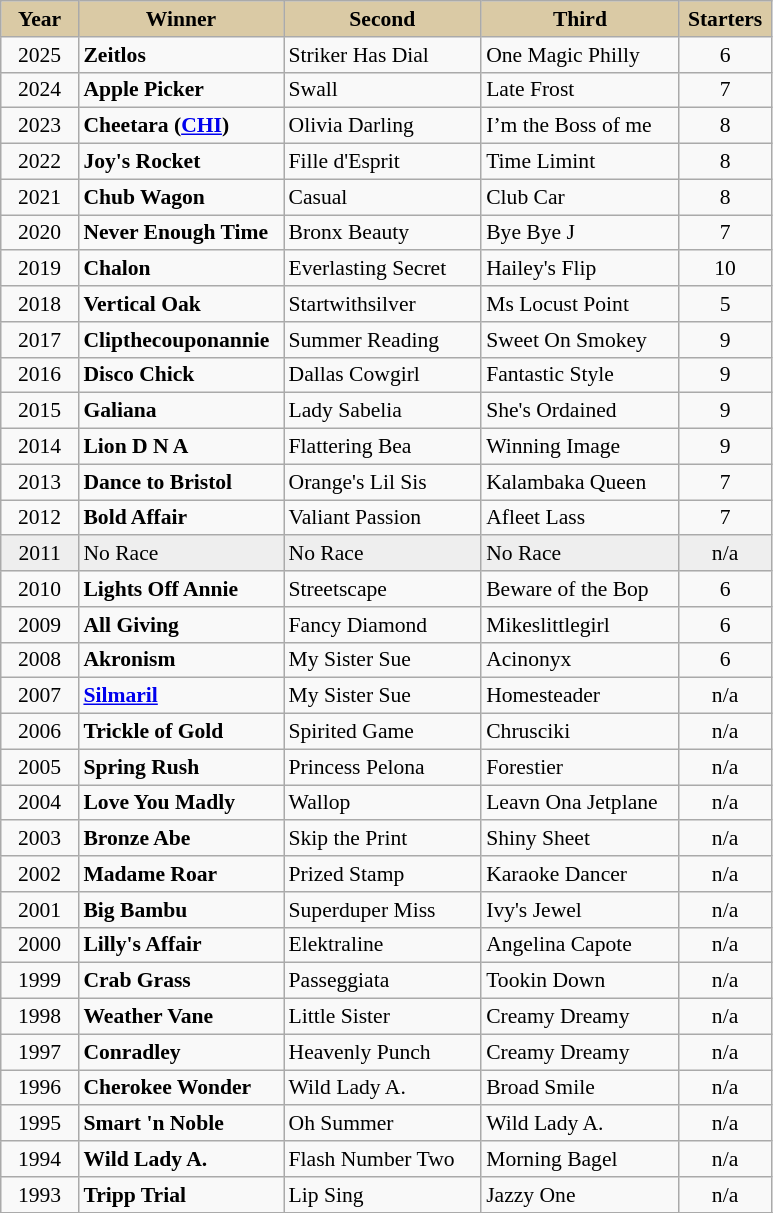<table class = "wikitable sortable" | border="1" cellpadding="0" style="border-collapse: collapse; font-size:90%">
<tr bgcolor="#DACAA5" align="center">
<td width="45px"><strong>Year</strong> <br></td>
<td width="130px"><strong>Winner</strong> <br></td>
<td width="125px"><strong>Second</strong> <br></td>
<td width="125px"><strong>Third</strong> <br></td>
<td width="55px"><strong>Starters</strong></td>
</tr>
<tr>
<td align="center">2025</td>
<td><strong>Zeitlos</strong></td>
<td>Striker Has Dial</td>
<td>One Magic Philly</td>
<td align="center">6</td>
</tr>
<tr>
<td align="center">2024</td>
<td><strong>Apple Picker</strong></td>
<td>Swall</td>
<td>Late Frost</td>
<td align="center">7</td>
</tr>
<tr>
<td align="center">2023</td>
<td><strong>Cheetara (<a href='#'>CHI</a>)</strong></td>
<td>Olivia Darling</td>
<td>I’m the Boss of me</td>
<td align="center">8</td>
</tr>
<tr>
<td align=center>2022</td>
<td><strong>Joy's Rocket</strong></td>
<td>Fille d'Esprit</td>
<td>Time Limint</td>
<td align=center>8</td>
</tr>
<tr>
<td align=center>2021</td>
<td><strong>Chub Wagon</strong></td>
<td>Casual</td>
<td>Club Car</td>
<td align=center>8</td>
</tr>
<tr>
<td align=center>2020</td>
<td><strong>Never Enough Time</strong></td>
<td>Bronx Beauty</td>
<td>Bye Bye J</td>
<td align=center>7</td>
</tr>
<tr>
<td align=center>2019</td>
<td><strong>Chalon</strong></td>
<td>Everlasting Secret</td>
<td>Hailey's Flip</td>
<td align=center>10</td>
</tr>
<tr>
<td align=center>2018</td>
<td><strong>Vertical Oak</strong></td>
<td>Startwithsilver</td>
<td>Ms Locust Point</td>
<td align=center>5</td>
</tr>
<tr>
<td align=center>2017</td>
<td><strong>Clipthecouponannie</strong></td>
<td>Summer Reading</td>
<td>Sweet On Smokey</td>
<td align=center>9</td>
</tr>
<tr>
<td align=center>2016</td>
<td><strong>Disco Chick</strong></td>
<td>Dallas Cowgirl</td>
<td>Fantastic Style</td>
<td align=center>9</td>
</tr>
<tr>
<td align=center>2015</td>
<td><strong>Galiana</strong></td>
<td>Lady Sabelia</td>
<td>She's Ordained</td>
<td align=center>9</td>
</tr>
<tr>
<td align=center>2014</td>
<td><strong>Lion D N A</strong></td>
<td>Flattering Bea</td>
<td>Winning Image</td>
<td align=center>9</td>
</tr>
<tr>
<td align=center>2013</td>
<td><strong>Dance to Bristol</strong></td>
<td>Orange's Lil Sis</td>
<td>Kalambaka Queen</td>
<td align=center>7</td>
</tr>
<tr>
<td align=center>2012</td>
<td><strong>Bold Affair</strong></td>
<td>Valiant Passion</td>
<td>Afleet Lass</td>
<td align=center>7</td>
</tr>
<tr bgcolor="#eeeeee">
<td align=center>2011</td>
<td>No Race</td>
<td>No Race</td>
<td>No Race</td>
<td align=center>n/a</td>
</tr>
<tr>
<td align=center>2010</td>
<td><strong>Lights Off Annie</strong></td>
<td>Streetscape</td>
<td>Beware of the Bop</td>
<td align=center>6</td>
</tr>
<tr>
<td align=center>2009</td>
<td><strong>All Giving</strong></td>
<td>Fancy Diamond</td>
<td>Mikeslittlegirl</td>
<td align=center>6</td>
</tr>
<tr>
<td align=center>2008</td>
<td><strong>Akronism</strong></td>
<td>My Sister Sue</td>
<td>Acinonyx</td>
<td align=center>6</td>
</tr>
<tr>
<td align=center>2007</td>
<td><strong><a href='#'>Silmaril</a></strong></td>
<td>My Sister Sue</td>
<td>Homesteader</td>
<td align=center>n/a</td>
</tr>
<tr>
<td align=center>2006</td>
<td><strong>Trickle of Gold</strong></td>
<td>Spirited Game</td>
<td>Chrusciki</td>
<td align=center>n/a</td>
</tr>
<tr>
<td align=center>2005</td>
<td><strong>Spring Rush</strong></td>
<td>Princess Pelona</td>
<td>Forestier</td>
<td align=center>n/a</td>
</tr>
<tr>
<td align=center>2004</td>
<td><strong>Love You Madly</strong></td>
<td>Wallop</td>
<td>Leavn Ona Jetplane</td>
<td align=center>n/a</td>
</tr>
<tr>
<td align=center>2003</td>
<td><strong>Bronze Abe</strong></td>
<td>Skip the Print</td>
<td>Shiny Sheet</td>
<td align=center>n/a</td>
</tr>
<tr>
<td align=center>2002</td>
<td><strong>Madame Roar</strong></td>
<td>Prized Stamp</td>
<td>Karaoke Dancer</td>
<td align=center>n/a</td>
</tr>
<tr>
<td align=center>2001</td>
<td><strong>Big Bambu</strong></td>
<td>Superduper Miss</td>
<td>Ivy's Jewel</td>
<td align=center>n/a</td>
</tr>
<tr>
<td align=center>2000</td>
<td><strong>Lilly's Affair</strong></td>
<td>Elektraline</td>
<td>Angelina Capote</td>
<td align=center>n/a</td>
</tr>
<tr>
<td align=center>1999</td>
<td><strong>Crab Grass</strong></td>
<td>Passeggiata</td>
<td>Tookin Down</td>
<td align=center>n/a</td>
</tr>
<tr>
<td align=center>1998</td>
<td><strong>Weather Vane</strong></td>
<td>Little Sister</td>
<td>Creamy Dreamy</td>
<td align=center>n/a</td>
</tr>
<tr>
<td align=center>1997</td>
<td><strong>Conradley</strong></td>
<td>Heavenly Punch</td>
<td>Creamy Dreamy</td>
<td align=center>n/a</td>
</tr>
<tr>
<td align=center>1996</td>
<td><strong>Cherokee Wonder</strong></td>
<td>Wild Lady A.</td>
<td>Broad Smile</td>
<td align=center>n/a</td>
</tr>
<tr>
<td align=center>1995</td>
<td><strong>Smart 'n Noble</strong></td>
<td>Oh Summer</td>
<td>Wild Lady A.</td>
<td align=center>n/a</td>
</tr>
<tr>
<td align=center>1994</td>
<td><strong>Wild Lady A.</strong></td>
<td>Flash Number Two</td>
<td>Morning Bagel</td>
<td align=center>n/a</td>
</tr>
<tr>
<td align=center>1993</td>
<td><strong>Tripp Trial</strong></td>
<td>Lip Sing</td>
<td>Jazzy One</td>
<td align=center>n/a</td>
</tr>
<tr>
</tr>
</table>
